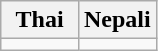<table class="wikitable">
<tr>
<th scope="col" style="width: 50%;">Thai</th>
<th scope="col" style="width: 50%;">Nepali</th>
</tr>
<tr>
<td></td>
<td></td>
</tr>
</table>
